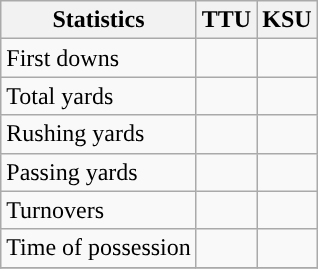<table class="wikitable" style="float: left;">
<tr>
<th>Statistics</th>
<th>TTU</th>
<th>KSU</th>
</tr>
<tr>
<td>First downs</td>
<td></td>
<td></td>
</tr>
<tr>
<td>Total yards</td>
<td></td>
<td></td>
</tr>
<tr>
<td>Rushing yards</td>
<td></td>
<td></td>
</tr>
<tr>
<td>Passing yards</td>
<td></td>
<td></td>
</tr>
<tr>
<td>Turnovers</td>
<td></td>
<td></td>
</tr>
<tr>
<td>Time of possession</td>
<td></td>
<td></td>
</tr>
<tr>
</tr>
</table>
